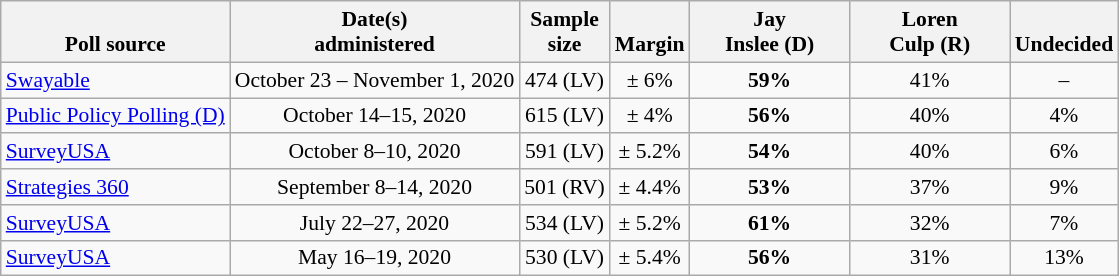<table class="wikitable" style="font-size:90%;text-align:center;">
<tr valign=bottom>
<th>Poll source</th>
<th>Date(s)<br>administered</th>
<th>Sample<br>size</th>
<th>Margin<br></th>
<th style="width:100px;">Jay<br>Inslee (D)</th>
<th style="width:100px;">Loren<br>Culp (R)</th>
<th>Undecided</th>
</tr>
<tr>
<td style="text-align:left;"><a href='#'>Swayable</a></td>
<td>October 23 – November 1, 2020</td>
<td>474 (LV)</td>
<td>± 6%</td>
<td><strong>59%</strong></td>
<td>41%</td>
<td>–</td>
</tr>
<tr>
<td style="text-align:left;"><a href='#'>Public Policy Polling (D)</a></td>
<td>October 14–15, 2020</td>
<td>615 (LV)</td>
<td>± 4%</td>
<td><strong>56%</strong></td>
<td>40%</td>
<td>4%</td>
</tr>
<tr>
<td style="text-align:left;"><a href='#'>SurveyUSA</a></td>
<td>October 8–10, 2020</td>
<td>591 (LV)</td>
<td>± 5.2%</td>
<td><strong>54%</strong></td>
<td>40%</td>
<td>6%</td>
</tr>
<tr>
<td style="text-align:left;"><a href='#'>Strategies 360</a></td>
<td>September 8–14, 2020</td>
<td>501 (RV)</td>
<td>± 4.4%</td>
<td><strong>53%</strong></td>
<td>37%</td>
<td>9%</td>
</tr>
<tr>
<td style="text-align:left;"><a href='#'>SurveyUSA</a></td>
<td>July 22–27, 2020</td>
<td>534 (LV)</td>
<td>± 5.2%</td>
<td><strong>61%</strong></td>
<td>32%</td>
<td>7%</td>
</tr>
<tr>
<td style="text-align:left;"><a href='#'>SurveyUSA</a></td>
<td>May 16–19, 2020</td>
<td>530 (LV)</td>
<td>± 5.4%</td>
<td><strong>56%</strong></td>
<td>31%</td>
<td>13%</td>
</tr>
</table>
